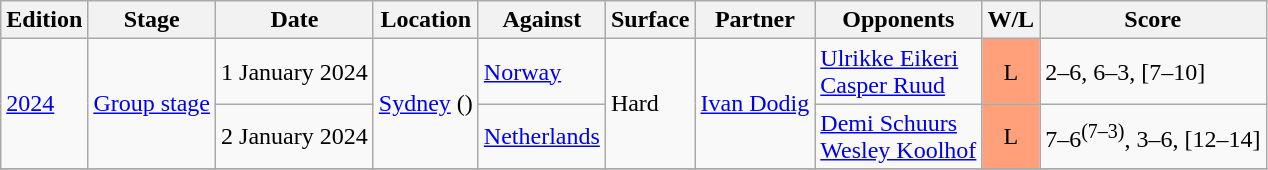<table class="wikitable">
<tr>
<th>Edition</th>
<th>Stage</th>
<th>Date</th>
<th>Location</th>
<th>Against</th>
<th>Surface</th>
<th>Partner</th>
<th>Opponents</th>
<th>W/L</th>
<th class="unsortable">Score</th>
</tr>
<tr>
<td rowspan="2"><a href='#'>2024</a></td>
<td rowspan="2"><a href='#'>Group stage</a></td>
<td rowspan="1">1 January 2024</td>
<td rowspan="2"><a href='#'>Sydney</a> ()</td>
<td> <a href='#'>Norway</a></td>
<td rowspan="2">Hard</td>
<td rowspan="2"><a href='#'>Ivan Dodig</a></td>
<td><a href='#'>Ulrikke Eikeri</a><br><a href='#'>Casper Ruud</a></td>
<td style="text-align:center; background:#ffa07a;">L</td>
<td>2–6, 6–3, [7–10]</td>
</tr>
<tr>
<td rowspan="1">2 January 2024</td>
<td> <a href='#'>Netherlands</a></td>
<td><a href='#'>Demi Schuurs</a><br><a href='#'>Wesley Koolhof</a></td>
<td style="text-align:center; background:#ffa07a;">L</td>
<td>7–6<sup>(7–3)</sup>, 3–6, [12–14]</td>
</tr>
<tr>
</tr>
</table>
